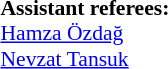<table width=50% style="font-size: 90%">
<tr>
<td><br><strong>Assistant referees:</strong>
<br> <a href='#'>Hamza Özdağ</a>
<br> <a href='#'>Nevzat Tansuk</a></td>
</tr>
</table>
